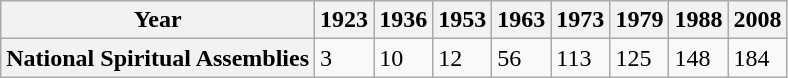<table class="wikitable">
<tr>
<th>Year</th>
<th>1923</th>
<th>1936</th>
<th>1953</th>
<th>1963</th>
<th>1973</th>
<th>1979</th>
<th>1988</th>
<th>2008</th>
</tr>
<tr>
<th>National Spiritual Assemblies</th>
<td>3</td>
<td>10</td>
<td>12</td>
<td>56</td>
<td>113</td>
<td>125</td>
<td>148</td>
<td>184</td>
</tr>
</table>
